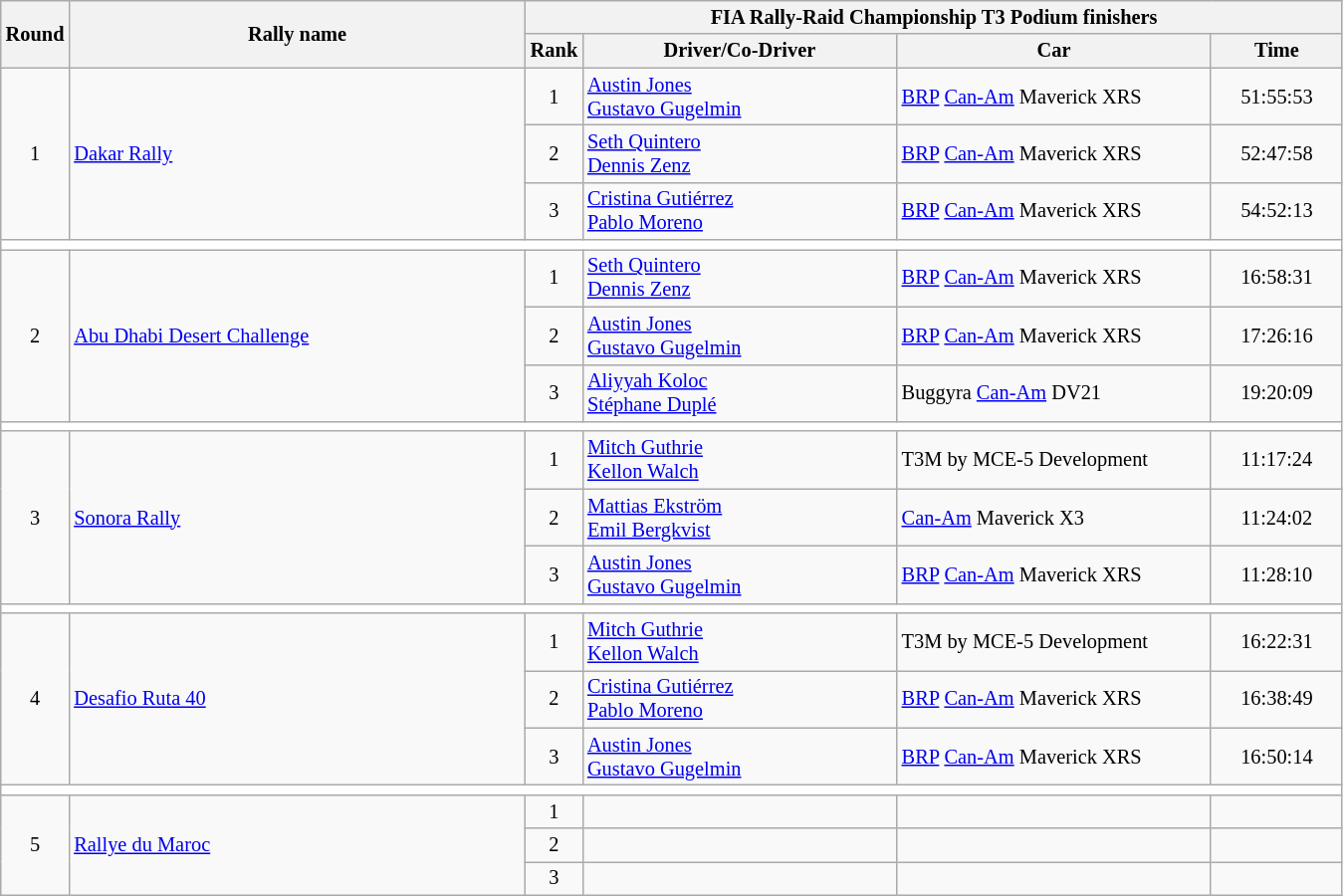<table class="wikitable" style="font-size:85%;">
<tr>
<th rowspan=2>Round</th>
<th style="width:22em" rowspan=2>Rally name</th>
<th colspan=4>FIA Rally-Raid Championship T3 Podium finishers</th>
</tr>
<tr>
<th>Rank</th>
<th style="width:15em">Driver/Co-Driver</th>
<th style="width:15em">Car</th>
<th style="width:6em">Time</th>
</tr>
<tr>
<td rowspan=3 align=center>1</td>
<td rowspan=3> <a href='#'>Dakar Rally</a></td>
<td align=center>1</td>
<td> <a href='#'>Austin Jones</a><br> <a href='#'>Gustavo Gugelmin</a></td>
<td><a href='#'>BRP</a> <a href='#'>Can-Am</a> Maverick XRS</td>
<td align=center>51:55:53</td>
</tr>
<tr>
<td align=center>2</td>
<td> <a href='#'>Seth Quintero</a><br> <a href='#'>Dennis Zenz</a></td>
<td><a href='#'>BRP</a> <a href='#'>Can-Am</a> Maverick XRS</td>
<td align=center>52:47:58</td>
</tr>
<tr>
<td align=center>3</td>
<td> <a href='#'>Cristina Gutiérrez</a><br> <a href='#'>Pablo Moreno</a></td>
<td><a href='#'>BRP</a> <a href='#'>Can-Am</a> Maverick XRS</td>
<td align=center>54:52:13</td>
</tr>
<tr style="background:white;">
<td colspan=6></td>
</tr>
<tr>
<td rowspan=3 align=center>2</td>
<td rowspan=3> <a href='#'>Abu Dhabi Desert Challenge</a></td>
<td align=center>1</td>
<td> <a href='#'>Seth Quintero</a><br> <a href='#'>Dennis Zenz</a></td>
<td><a href='#'>BRP</a> <a href='#'>Can-Am</a> Maverick XRS</td>
<td align=center>16:58:31</td>
</tr>
<tr>
<td align=center>2</td>
<td> <a href='#'>Austin Jones</a><br> <a href='#'>Gustavo Gugelmin</a></td>
<td><a href='#'>BRP</a> <a href='#'>Can-Am</a> Maverick XRS</td>
<td align=center>17:26:16</td>
</tr>
<tr>
<td align=center>3</td>
<td> <a href='#'>Aliyyah Koloc</a><br> <a href='#'>Stéphane Duplé</a></td>
<td>Buggyra <a href='#'>Can-Am</a> DV21</td>
<td align=center>19:20:09</td>
</tr>
<tr style="background:white;">
<td colspan=6></td>
</tr>
<tr>
<td rowspan=3 align=center>3</td>
<td rowspan=3> <a href='#'>Sonora Rally</a></td>
<td align=center>1</td>
<td> <a href='#'>Mitch Guthrie</a><br> <a href='#'>Kellon Walch</a></td>
<td>T3M by MCE-5 Development</td>
<td align=center>11:17:24</td>
</tr>
<tr>
<td align=center>2</td>
<td> <a href='#'>Mattias Ekström</a><br> <a href='#'>Emil Bergkvist</a></td>
<td><a href='#'>Can-Am</a> Maverick X3</td>
<td align=center>11:24:02</td>
</tr>
<tr>
<td align=center>3</td>
<td> <a href='#'>Austin Jones</a><br> <a href='#'>Gustavo Gugelmin</a></td>
<td><a href='#'>BRP</a> <a href='#'>Can-Am</a> Maverick XRS</td>
<td align=center>11:28:10</td>
</tr>
<tr style="background:white;">
<td colspan=6></td>
</tr>
<tr>
<td rowspan="3" align="center">4</td>
<td rowspan="3"> <a href='#'>Desafio Ruta 40</a></td>
<td align=center>1</td>
<td> <a href='#'>Mitch Guthrie</a><br> <a href='#'>Kellon Walch</a></td>
<td>T3M by MCE-5 Development</td>
<td align=center>16:22:31</td>
</tr>
<tr>
<td align=center>2</td>
<td> <a href='#'>Cristina Gutiérrez</a><br> <a href='#'>Pablo Moreno</a></td>
<td><a href='#'>BRP</a> <a href='#'>Can-Am</a> Maverick XRS</td>
<td align=center>16:38:49</td>
</tr>
<tr>
<td align=center>3</td>
<td> <a href='#'>Austin Jones</a><br> <a href='#'>Gustavo Gugelmin</a></td>
<td><a href='#'>BRP</a> <a href='#'>Can-Am</a> Maverick XRS</td>
<td align=center>16:50:14</td>
</tr>
<tr style="background:white;">
<td colspan=6></td>
</tr>
<tr>
<td rowspan="3" align="center">5</td>
<td rowspan="3"> <a href='#'>Rallye du Maroc</a></td>
<td align=center>1</td>
<td></td>
<td></td>
<td align=center></td>
</tr>
<tr>
<td align=center>2</td>
<td></td>
<td></td>
<td align=center></td>
</tr>
<tr>
<td align=center>3</td>
<td></td>
<td></td>
<td align=center></td>
</tr>
</table>
